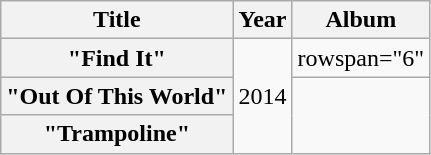<table class="wikitable plainrowheaders" style="text-align:center" border="1">
<tr>
<th scope="col">Title</th>
<th scope="col">Year</th>
<th scope="col">Album</th>
</tr>
<tr>
<th scope="row">"Find It"</th>
<td rowspan="3">2014</td>
<td>rowspan="6" </td>
</tr>
<tr>
<th scope="row">"Out Of This World"</th>
</tr>
<tr>
<th scope="row">"Trampoline"</th>
</tr>
</table>
